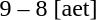<table style="text-align:center">
<tr>
<th width=200></th>
<th width=100></th>
<th width=200></th>
</tr>
<tr>
<td align=right><strong></strong></td>
<td>9 – 8 [aet]</td>
<td align=left></td>
</tr>
</table>
